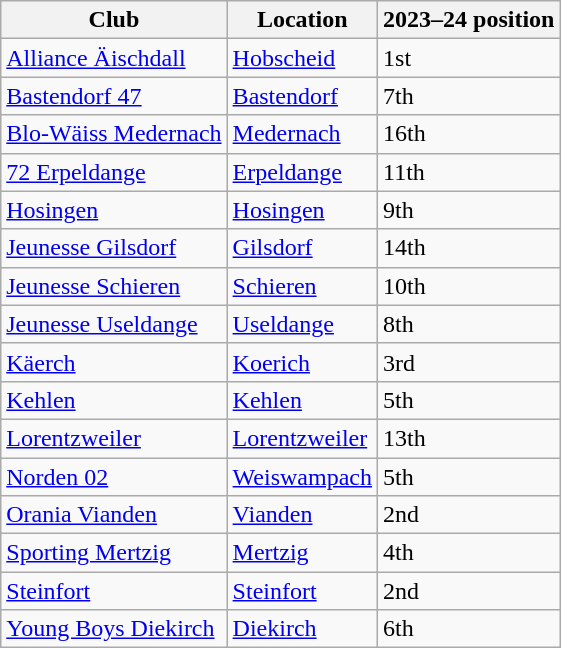<table class="wikitable">
<tr>
<th>Club</th>
<th>Location</th>
<th>2023–24 position</th>
</tr>
<tr>
<td><a href='#'>Alliance Äischdall</a></td>
<td><a href='#'>Hobscheid</a></td>
<td> 1st </td>
</tr>
<tr>
<td><a href='#'>Bastendorf 47</a></td>
<td><a href='#'>Bastendorf</a></td>
<td>7th</td>
</tr>
<tr>
<td><a href='#'>Blo-Wäiss Medernach</a></td>
<td><a href='#'>Medernach</a></td>
<td> 16th </td>
</tr>
<tr>
<td><a href='#'>72 Erpeldange</a></td>
<td><a href='#'>Erpeldange</a></td>
<td>11th</td>
</tr>
<tr>
<td><a href='#'>Hosingen</a></td>
<td><a href='#'>Hosingen</a></td>
<td>9th</td>
</tr>
<tr>
<td><a href='#'>Jeunesse Gilsdorf</a></td>
<td><a href='#'>Gilsdorf</a></td>
<td>14th</td>
</tr>
<tr>
<td><a href='#'>Jeunesse Schieren</a></td>
<td><a href='#'>Schieren</a></td>
<td>10th</td>
</tr>
<tr>
<td><a href='#'>Jeunesse Useldange</a></td>
<td><a href='#'>Useldange</a></td>
<td>8th</td>
</tr>
<tr>
<td><a href='#'>Käerch</a></td>
<td><a href='#'>Koerich</a></td>
<td> 3rd </td>
</tr>
<tr>
<td><a href='#'>Kehlen</a></td>
<td><a href='#'>Kehlen</a></td>
<td> 5th </td>
</tr>
<tr>
<td><a href='#'>Lorentzweiler</a></td>
<td><a href='#'>Lorentzweiler</a></td>
<td> 13th </td>
</tr>
<tr>
<td><a href='#'>Norden 02</a></td>
<td><a href='#'>Weiswampach</a></td>
<td>5th</td>
</tr>
<tr>
<td><a href='#'>Orania Vianden</a></td>
<td><a href='#'>Vianden</a></td>
<td> 2nd </td>
</tr>
<tr>
<td><a href='#'>Sporting Mertzig</a></td>
<td><a href='#'>Mertzig</a></td>
<td>4th</td>
</tr>
<tr>
<td><a href='#'>Steinfort</a></td>
<td><a href='#'>Steinfort</a></td>
<td> 2nd </td>
</tr>
<tr>
<td><a href='#'>Young Boys Diekirch</a></td>
<td><a href='#'>Diekirch</a></td>
<td>6th</td>
</tr>
</table>
